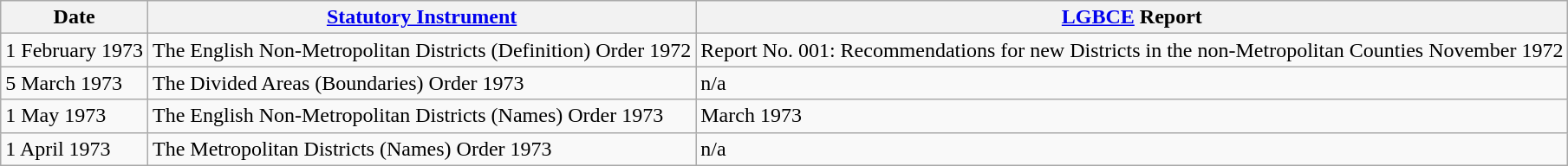<table class="wikitable sortable">
<tr>
<th>Date</th>
<th><a href='#'>Statutory Instrument</a></th>
<th><a href='#'>LGBCE</a> Report</th>
</tr>
<tr>
<td>1 February 1973</td>
<td>The English Non-Metropolitan Districts (Definition) Order 1972</td>
<td>Report No. 001: Recommendations for new Districts in the non-Metropolitan Counties November 1972</td>
</tr>
<tr>
<td>5 March 1973</td>
<td>The Divided Areas (Boundaries) Order 1973</td>
<td>n/a</td>
</tr>
<tr>
<td>1 May 1973</td>
<td>The English Non-Metropolitan Districts (Names) Order 1973</td>
<td> March 1973</td>
</tr>
<tr>
<td>1 April 1973</td>
<td>The Metropolitan Districts (Names) Order 1973</td>
<td>n/a</td>
</tr>
</table>
